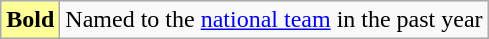<table class="wikitable">
<tr>
<td style="background-color:#FFFF99"><strong>Bold</strong></td>
<td>Named to the <a href='#'>national team</a> in the past year</td>
</tr>
</table>
